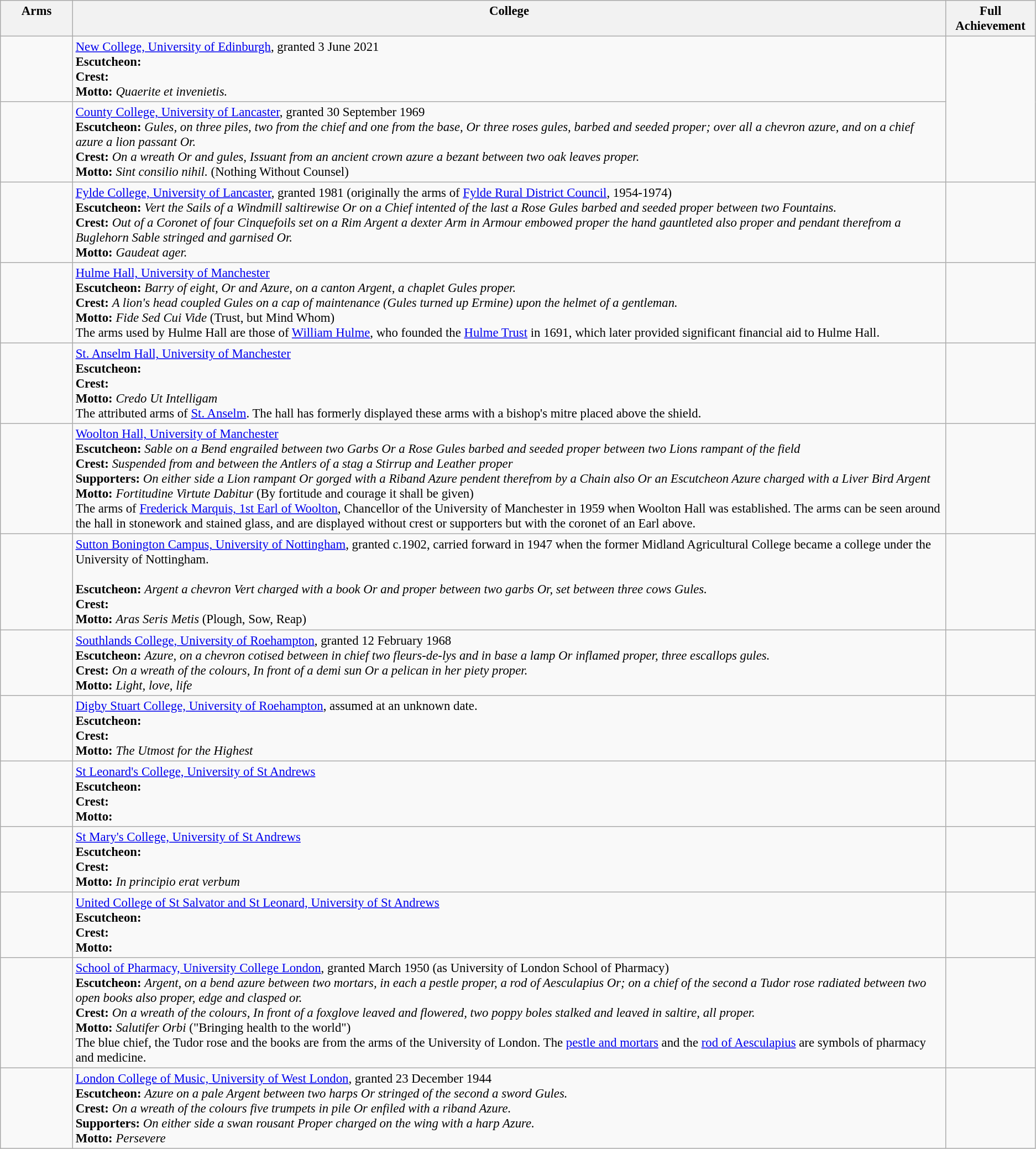<table class=wikitable style=font-size:95%>
<tr style="vertical-align:top; text-align:center;">
<th style="width:80px;">Arms</th>
<th>College</th>
<th>Full Achievement</th>
</tr>
<tr valign=top>
<td align=center></td>
<td><a href='#'>New College, University of Edinburgh</a>, granted 3 June 2021<br><strong>Escutcheon:</strong> <br>
<strong>Crest:</strong> <br>
<strong>Motto:</strong> <em>Quaerite et invenietis.</em>
<br></td>
</tr>
<tr valign=top>
<td align=center></td>
<td><a href='#'>County College, University of Lancaster</a>, granted 30 September 1969<br><strong>Escutcheon:</strong> <em>Gules, on three piles, two from the chief and one from the base, Or three roses gules, barbed and seeded proper; over all a chevron azure, and on a chief azure a lion passant Or.</em><br>
<strong>Crest:</strong> <em>On a wreath Or and gules, Issuant from an ancient crown azure a bezant between two oak leaves proper.</em><br>
<strong>Motto:</strong> <em>Sint consilio nihil.</em>
(Nothing Without Counsel)<br></td>
</tr>
<tr valign=top>
<td align=center></td>
<td><a href='#'>Fylde College, University of Lancaster</a>, granted 1981 (originally the arms of <a href='#'>Fylde Rural District Council</a>, 1954-1974)<br><strong>Escutcheon:</strong> <em>Vert the Sails of a Windmill saltirewise Or on a Chief intented of the last a Rose Gules barbed and seeded proper between two Fountains.</em><br>
<strong>Crest:</strong> <em>Out of a Coronet of four Cinquefoils set on a Rim Argent a dexter Arm in Armour embowed proper the hand gauntleted also proper and pendant therefrom a Buglehorn Sable stringed and garnised Or.</em><br>
<strong>Motto:</strong> <em>Gaudeat ager.</em>
<br></td>
<td align=center></td>
</tr>
<tr valign=top>
<td align=center></td>
<td><a href='#'>Hulme Hall, University of Manchester</a><br><strong>Escutcheon:</strong> <em>Barry of eight, Or and Azure, on a canton Argent, a chaplet Gules proper.</em><br>
<strong>Crest:</strong> <em>A lion's head coupled Gules on a cap of maintenance (Gules turned up Ermine) upon the helmet of a gentleman.</em><br> 
<strong>Motto:</strong> <em>Fide Sed Cui Vide</em> (Trust, but Mind Whom)
<br>The arms used by Hulme Hall are those of <a href='#'>William Hulme</a>, who founded the <a href='#'>Hulme Trust</a> in 1691, which later provided significant financial aid to Hulme Hall.</td>
<td align=center></td>
</tr>
<tr valign=top>
<td align=center></td>
<td><a href='#'>St. Anselm Hall, University of Manchester</a><br><strong>Escutcheon:</strong> <br> 
<strong>Crest:</strong> <br> 
<strong>Motto:</strong> <em>Credo Ut Intelligam</em>
<br>The attributed arms of <a href='#'>St. Anselm</a>. The hall has formerly displayed these arms with a bishop's mitre placed above the shield.</td>
<td align=center></td>
</tr>
<tr valign=top>
<td align=center></td>
<td><a href='#'>Woolton Hall, University of Manchester</a><br><strong>Escutcheon:</strong> <em>Sable on a Bend engrailed between two Garbs Or a Rose Gules barbed and seeded proper between two Lions rampant of the field</em> <br>
<strong>Crest:</strong> <em>Suspended from and between the Antlers of a stag a Stirrup and Leather proper</em><br>
<strong>Supporters:</strong> <em>On either side a Lion rampant Or gorged with a Riband Azure pendent therefrom by a Chain also Or an Escutcheon Azure charged with a Liver Bird Argent</em><br>
<strong>Motto:</strong> <em>Fortitudine Virtute Dabitur</em> (By fortitude and courage it shall be given)<br>
The arms of <a href='#'>Frederick Marquis, 1st Earl of Woolton</a>, Chancellor of the University of Manchester in 1959 when Woolton Hall was established. The arms can be seen around the hall in stonework and stained glass, and are displayed without crest or supporters but with the coronet of an Earl above.</td>
<td align=center></td>
</tr>
<tr valign=top>
<td align=center></td>
<td><a href='#'>Sutton Bonington Campus, University of Nottingham</a>, granted c.1902, carried forward in 1947 when the former Midland Agricultural College became a college under the University of Nottingham.<br><br><strong>Escutcheon:</strong> <em>Argent a chevron Vert charged with a book Or and proper between two garbs Or, set between three cows  Gules.</em><br>
<strong>Crest:</strong> <em> </em><br>
<strong>Motto:</strong> <em>Aras Seris Metis</em> (Plough, Sow, Reap)</td>
</tr>
<tr valign=top>
<td align=center></td>
<td><a href='#'>Southlands College, University of Roehampton</a>, granted 12 February 1968<br><strong>Escutcheon:</strong> <em>Azure, on a chevron cotised between in chief two fleurs-de-lys and in base a lamp Or inflamed proper, three escallops gules.</em><br>
<strong>Crest:</strong> <em>On a wreath of the colours, In front of a demi sun Or a pelican in her piety proper.</em><br>
<strong>Motto:</strong> <em>Light, love, life</em></td>
<td align=center></td>
</tr>
<tr valign=top>
<td align=center></td>
<td><a href='#'>Digby Stuart College, University of Roehampton</a>, assumed at an unknown date.<br><strong>Escutcheon:</strong><br>
<strong>Crest:</strong><br>
<strong>Motto:</strong> <em>The Utmost for the Highest</em></td>
<td align=center></td>
</tr>
<tr valign=top>
<td align=center></td>
<td><a href='#'>St Leonard's College, University of St Andrews</a><br><strong>Escutcheon:</strong> <em> </em><br>
<strong>Crest:</strong> <em> </em><br>
<strong>Motto:</strong> <em> </em></td>
<td align=center></td>
</tr>
<tr valign=top>
<td align=center></td>
<td><a href='#'>St Mary's College, University of St Andrews</a><br><strong>Escutcheon:</strong> <em> </em><br>
<strong>Crest:</strong> <em> </em><br>
<strong>Motto:</strong> <em>In principio erat verbum</em></td>
<td align=center></td>
</tr>
<tr valign=top>
<td align=center></td>
<td><a href='#'>United College of St Salvator and St Leonard, University of St Andrews</a><br><strong>Escutcheon:</strong> <em> </em><br>
<strong>Crest:</strong> <em> </em><br>
<strong>Motto:</strong> <em> </em></td>
<td align=center></td>
</tr>
<tr valign=top>
<td align=center></td>
<td><a href='#'>School of Pharmacy, University College London</a>, granted March 1950 (as University of London School of Pharmacy)<br><strong>Escutcheon:</strong> <em>Argent, on a bend azure between two mortars, in each a pestle proper, a rod of Aesculapius Or; on a chief of the second a Tudor rose radiated between two open books also proper, edge and clasped or.</em><br>
<strong>Crest:</strong> <em>On a wreath of the colours, In front of a foxglove leaved and flowered, two poppy boles stalked and leaved in saltire, all proper.</em><br>
<strong>Motto:</strong> <em>Salutifer Orbi</em> ("Bringing health to the world")<br>
The blue chief, the Tudor rose and the books are from the arms of the University of London. The <a href='#'>pestle and mortars</a>  and the <a href='#'>rod of Aesculapius</a> are symbols of pharmacy and medicine.</td>
<td align=center></td>
</tr>
<tr valign=top>
<td align=center></td>
<td><a href='#'>London College of Music, University of West London</a>, granted 23 December 1944<br><strong>Escutcheon:</strong> <em>Azure on a pale Argent between two harps Or stringed of the second a sword Gules.</em><br>
<strong>Crest:</strong> <em>On a wreath of the colours five trumpets in pile Or enfiled with a riband Azure.</em><br>
<strong>Supporters:</strong> <em>On either side a swan rousant Proper charged on the wing with a harp Azure.</em><br>
<strong>Motto:</strong> <em>Persevere</em></td>
<td align=center></td>
</tr>
</table>
